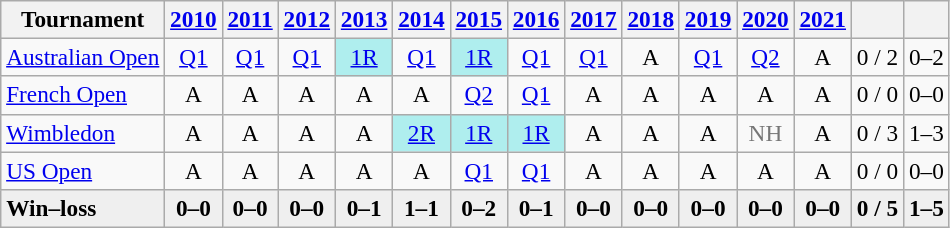<table class=wikitable style=text-align:center;font-size:97%>
<tr>
<th>Tournament</th>
<th><a href='#'>2010</a></th>
<th><a href='#'>2011</a></th>
<th><a href='#'>2012</a></th>
<th><a href='#'>2013</a></th>
<th><a href='#'>2014</a></th>
<th><a href='#'>2015</a></th>
<th><a href='#'>2016</a></th>
<th><a href='#'>2017</a></th>
<th><a href='#'>2018</a></th>
<th><a href='#'>2019</a></th>
<th><a href='#'>2020</a></th>
<th><a href='#'>2021</a></th>
<th></th>
<th></th>
</tr>
<tr>
<td align=left><a href='#'>Australian Open</a></td>
<td><a href='#'>Q1</a></td>
<td><a href='#'>Q1</a></td>
<td><a href='#'>Q1</a></td>
<td bgcolor=afeeee><a href='#'>1R</a></td>
<td><a href='#'>Q1</a></td>
<td bgcolor=afeeee><a href='#'>1R</a></td>
<td><a href='#'>Q1</a></td>
<td><a href='#'>Q1</a></td>
<td>A</td>
<td><a href='#'>Q1</a></td>
<td><a href='#'>Q2</a></td>
<td>A</td>
<td>0 / 2</td>
<td>0–2</td>
</tr>
<tr>
<td align=left><a href='#'>French Open</a></td>
<td>A</td>
<td>A</td>
<td>A</td>
<td>A</td>
<td>A</td>
<td><a href='#'>Q2</a></td>
<td><a href='#'>Q1</a></td>
<td>A</td>
<td>A</td>
<td>A</td>
<td>A</td>
<td>A</td>
<td>0 / 0</td>
<td>0–0</td>
</tr>
<tr>
<td align=left><a href='#'>Wimbledon</a></td>
<td>A</td>
<td>A</td>
<td>A</td>
<td>A</td>
<td bgcolor=afeeee><a href='#'>2R</a></td>
<td bgcolor=afeeee><a href='#'>1R</a></td>
<td bgcolor=afeeee><a href='#'>1R</a></td>
<td>A</td>
<td>A</td>
<td>A</td>
<td style="color:#767676;">NH</td>
<td>A</td>
<td>0 / 3</td>
<td>1–3</td>
</tr>
<tr>
<td align=left><a href='#'>US Open</a></td>
<td>A</td>
<td>A</td>
<td>A</td>
<td>A</td>
<td>A</td>
<td><a href='#'>Q1</a></td>
<td><a href='#'>Q1</a></td>
<td>A</td>
<td>A</td>
<td>A</td>
<td>A</td>
<td>A</td>
<td>0 / 0</td>
<td>0–0</td>
</tr>
<tr style=font-weight:bold;background:#efefef>
<td align=left>Win–loss</td>
<td>0–0</td>
<td>0–0</td>
<td>0–0</td>
<td>0–1</td>
<td>1–1</td>
<td>0–2</td>
<td>0–1</td>
<td>0–0</td>
<td>0–0</td>
<td>0–0</td>
<td>0–0</td>
<td>0–0</td>
<td>0 / 5</td>
<td>1–5</td>
</tr>
</table>
